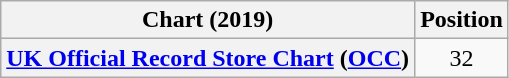<table class="wikitable sortable plainrowheaders" style="text-align:center">
<tr>
<th scope="col">Chart (2019)</th>
<th scope="col">Position</th>
</tr>
<tr>
<th scope="row"><a href='#'>UK Official Record Store Chart</a> (<a href='#'>OCC</a>)</th>
<td>32</td>
</tr>
</table>
